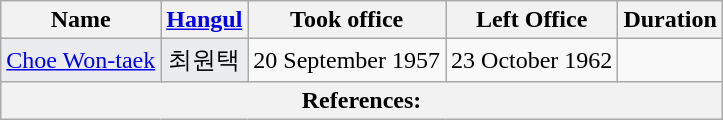<table class="wikitable" style=text-align:center>
<tr>
<th>Name</th>
<th class="unsortable"><a href='#'>Hangul</a></th>
<th>Took office</th>
<th>Left Office</th>
<th>Duration</th>
</tr>
<tr>
<td bgcolor = #EAECF0><a href='#'>Choe Won-taek</a></td>
<td bgcolor = #EAECF0>최원택</td>
<td>20 September 1957</td>
<td>23 October 1962</td>
<td></td>
</tr>
<tr>
<th colspan="5" unsortable><strong>References:</strong><br></th>
</tr>
</table>
